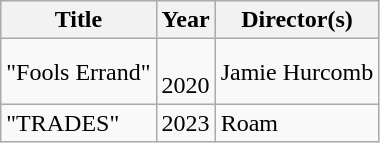<table class="wikitable">
<tr>
<th>Title</th>
<th>Year</th>
<th>Director(s)</th>
</tr>
<tr>
<td>"Fools Errand"</td>
<td><br>2020</td>
<td>Jamie Hurcomb</td>
</tr>
<tr>
<td>"TRADES"</td>
<td>2023</td>
<td>Roam</td>
</tr>
</table>
